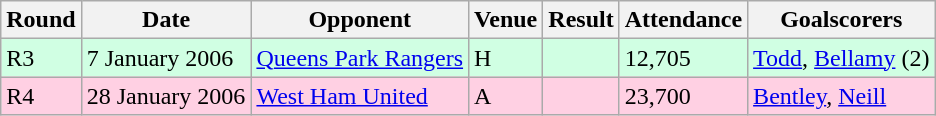<table class="wikitable">
<tr>
<th>Round</th>
<th>Date</th>
<th>Opponent</th>
<th>Venue</th>
<th>Result</th>
<th>Attendance</th>
<th>Goalscorers</th>
</tr>
<tr style="background:#d0ffe3;">
<td>R3</td>
<td>7 January 2006</td>
<td><a href='#'>Queens Park Rangers</a></td>
<td>H</td>
<td></td>
<td>12,705</td>
<td><a href='#'>Todd</a>, <a href='#'>Bellamy</a> (2)</td>
</tr>
<tr style="background:#ffd0e3;">
<td>R4</td>
<td>28 January 2006</td>
<td><a href='#'>West Ham United</a></td>
<td>A</td>
<td></td>
<td>23,700</td>
<td><a href='#'>Bentley</a>, <a href='#'>Neill</a></td>
</tr>
</table>
